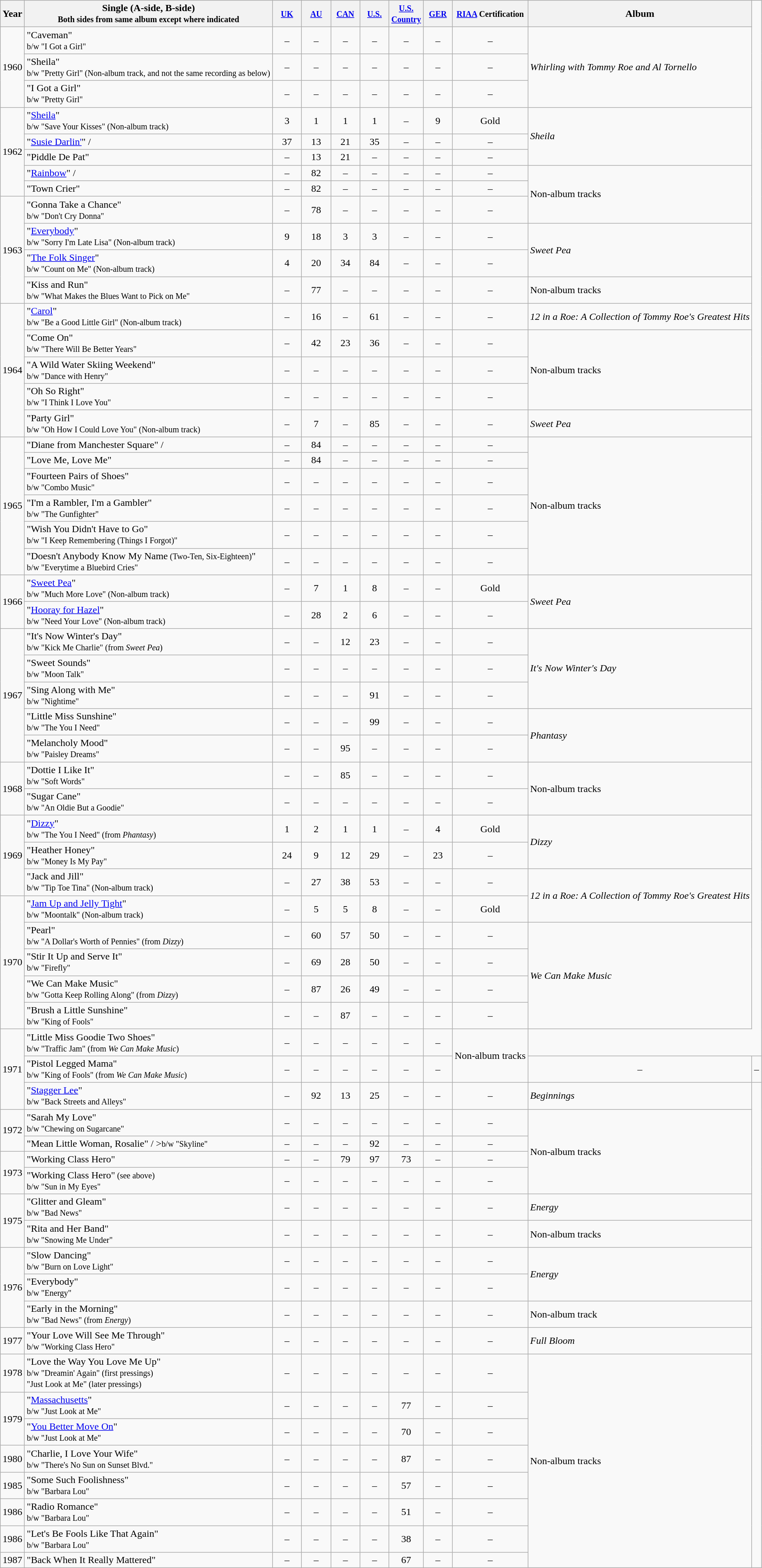<table class="wikitable sortable">
<tr>
<th align="left">Year</th>
<th align="left">Single (A-side, B-side)<br><small>Both sides from same album except where indicated</small></th>
<th style="text-align:center; width:40px;"><small><strong><a href='#'>UK</a></strong></small></th>
<th style="text-align:center; width:40px;"><small><strong><a href='#'>AU</a></strong></small></th>
<th style="text-align:center; width:40px;"><small><strong><a href='#'>CAN</a></strong></small></th>
<th style="text-align:center; width:40px;"><small><strong><a href='#'>U.S.</a></strong></small></th>
<th style="text-align:center; width:40px;"><small><strong><a href='#'>U.S. Country</a></strong></small></th>
<th style="text-align:center; width:40px;"><small><strong><a href='#'>GER</a></strong></small></th>
<th align="left"><small><a href='#'>RIAA</a> Certification</small></th>
<th align="center">Album</th>
</tr>
<tr>
<td align="left" rowspan="3">1960</td>
<td align="left">"Caveman"<br><small>b/w "I Got a Girl"</small></td>
<td style="text-align:center;">–</td>
<td style="text-align:center;">–</td>
<td style="text-align:center;">–</td>
<td style="text-align:center;">–</td>
<td style="text-align:center;">–</td>
<td style="text-align:center;">–</td>
<td style="text-align:center;">–</td>
<td rowspan="3"><em>Whirling with Tommy Roe and Al Tornello</em></td>
</tr>
<tr>
<td align="left">"Sheila"<br><small>b/w "Pretty Girl" (Non-album track, and not the same recording as below)</small></td>
<td style="text-align:center;">–</td>
<td style="text-align:center;">–</td>
<td style="text-align:center;">–</td>
<td style="text-align:center;">–</td>
<td style="text-align:center;">–</td>
<td style="text-align:center;">–</td>
<td style="text-align:center;">–</td>
</tr>
<tr>
<td align="left">"I Got a Girl"<br><small>b/w "Pretty Girl"</small></td>
<td style="text-align:center;">–</td>
<td style="text-align:center;">–</td>
<td style="text-align:center;">–</td>
<td style="text-align:center;">–</td>
<td style="text-align:center;">–</td>
<td style="text-align:center;">–</td>
<td style="text-align:center;">–</td>
</tr>
<tr>
<td align="left" rowspan="5">1962</td>
<td align="left">"<a href='#'>Sheila</a>"<br><small>b/w "Save Your Kisses" (Non-album track)</small></td>
<td style="text-align:center;">3</td>
<td style="text-align:center;">1</td>
<td style="text-align:center;">1</td>
<td style="text-align:center;">1</td>
<td style="text-align:center;">–</td>
<td style="text-align:center;">9</td>
<td style="text-align:center;">Gold</td>
<td rowspan="3"><em>Sheila</em></td>
</tr>
<tr>
<td align="left">"<a href='#'>Susie Darlin'</a>" /</td>
<td style="text-align:center;">37</td>
<td style="text-align:center;">13</td>
<td style="text-align:center;">21</td>
<td style="text-align:center;">35</td>
<td style="text-align:center;">–</td>
<td style="text-align:center;">–</td>
<td style="text-align:center;">–</td>
</tr>
<tr>
<td align="left">"Piddle De Pat"</td>
<td style="text-align:center;">–</td>
<td style="text-align:center;">13</td>
<td style="text-align:center;">21</td>
<td style="text-align:center;">–</td>
<td style="text-align:center;">–</td>
<td style="text-align:center;">–</td>
<td style="text-align:center;">–</td>
</tr>
<tr>
<td align="left">"<a href='#'>Rainbow</a>" /</td>
<td style="text-align:center;">–</td>
<td style="text-align:center;">82</td>
<td style="text-align:center;">–</td>
<td style="text-align:center;">–</td>
<td style="text-align:center;">–</td>
<td style="text-align:center;">–</td>
<td style="text-align:center;">–</td>
<td rowspan="3">Non-album tracks</td>
</tr>
<tr>
<td align="left">"Town Crier"</td>
<td style="text-align:center;">–</td>
<td style="text-align:center;">82</td>
<td style="text-align:center;">–</td>
<td style="text-align:center;">–</td>
<td style="text-align:center;">–</td>
<td style="text-align:center;">–</td>
<td style="text-align:center;">–</td>
</tr>
<tr>
<td align="left" rowspan="4">1963</td>
<td align="left">"Gonna Take a Chance"<br><small>b/w "Don't Cry Donna"</small></td>
<td style="text-align:center;">–</td>
<td style="text-align:center;">78</td>
<td style="text-align:center;">–</td>
<td style="text-align:center;">–</td>
<td style="text-align:center;">–</td>
<td style="text-align:center;">–</td>
<td style="text-align:center;">–</td>
</tr>
<tr>
<td align="left">"<a href='#'>Everybody</a>"<br><small>b/w "Sorry I'm Late Lisa" (Non-album track)</small></td>
<td style="text-align:center;">9</td>
<td style="text-align:center;">18</td>
<td style="text-align:center;">3</td>
<td style="text-align:center;">3</td>
<td style="text-align:center;">–</td>
<td style="text-align:center;">–</td>
<td style="text-align:center;">–</td>
<td rowspan="2"><em>Sweet Pea</em></td>
</tr>
<tr>
<td align="left">"<a href='#'>The Folk Singer</a>"<br><small>b/w "Count on Me" (Non-album track)</small></td>
<td style="text-align:center;">4</td>
<td style="text-align:center;">20</td>
<td style="text-align:center;">34</td>
<td style="text-align:center;">84</td>
<td style="text-align:center;">–</td>
<td style="text-align:center;">–</td>
<td style="text-align:center;">–</td>
</tr>
<tr>
<td align="left">"Kiss and Run"<br><small>b/w "What Makes the Blues Want to Pick on Me"</small></td>
<td style="text-align:center;">–</td>
<td style="text-align:center;">77</td>
<td style="text-align:center;">–</td>
<td style="text-align:center;">–</td>
<td style="text-align:center;">–</td>
<td style="text-align:center;">–</td>
<td style="text-align:center;">–</td>
<td>Non-album tracks</td>
</tr>
<tr>
<td align="left" rowspan="5">1964</td>
<td align="left">"<a href='#'>Carol</a>"<br><small>b/w "Be a Good Little Girl" (Non-album track)</small></td>
<td style="text-align:center;">–</td>
<td style="text-align:center;">16</td>
<td style="text-align:center;">–</td>
<td style="text-align:center;">61</td>
<td style="text-align:center;">–</td>
<td style="text-align:center;">–</td>
<td style="text-align:center;">–</td>
<td><em>12 in a Roe: A Collection of Tommy Roe's Greatest Hits</em></td>
</tr>
<tr>
<td align="left">"Come On"<br><small>b/w "There Will Be Better Years"</small></td>
<td style="text-align:center;">–</td>
<td style="text-align:center;">42</td>
<td style="text-align:center;">23</td>
<td style="text-align:center;">36</td>
<td style="text-align:center;">–</td>
<td style="text-align:center;">–</td>
<td style="text-align:center;">–</td>
<td rowspan="3">Non-album tracks</td>
</tr>
<tr>
<td align="left">"A Wild Water Skiing Weekend"<br><small>b/w "Dance with Henry"</small></td>
<td style="text-align:center;">–</td>
<td style="text-align:center;">–</td>
<td style="text-align:center;">–</td>
<td style="text-align:center;">–</td>
<td style="text-align:center;">–</td>
<td style="text-align:center;">–</td>
<td style="text-align:center;">–</td>
</tr>
<tr>
<td align="left">"Oh So Right"<br><small>b/w "I Think I Love You"</small></td>
<td style="text-align:center;">–</td>
<td style="text-align:center;">–</td>
<td style="text-align:center;">–</td>
<td style="text-align:center;">–</td>
<td style="text-align:center;">–</td>
<td style="text-align:center;">–</td>
<td style="text-align:center;">–</td>
</tr>
<tr>
<td align="left">"Party Girl"<br><small>b/w "Oh How I Could Love You" (Non-album track)</small></td>
<td style="text-align:center;">–</td>
<td style="text-align:center;">7</td>
<td style="text-align:center;">–</td>
<td style="text-align:center;">85</td>
<td style="text-align:center;">–</td>
<td style="text-align:center;">–</td>
<td style="text-align:center;">–</td>
<td><em>Sweet Pea</em></td>
</tr>
<tr>
<td align="left" rowspan="6">1965</td>
<td align="left">"Diane from Manchester Square" /</td>
<td style="text-align:center;">–</td>
<td style="text-align:center;">84</td>
<td style="text-align:center;">–</td>
<td style="text-align:center;">–</td>
<td style="text-align:center;">–</td>
<td style="text-align:center;">–</td>
<td style="text-align:center;">–</td>
<td rowspan="6">Non-album tracks</td>
</tr>
<tr>
<td align="left">"Love Me, Love Me"</td>
<td style="text-align:center;">–</td>
<td style="text-align:center;">84</td>
<td style="text-align:center;">–</td>
<td style="text-align:center;">–</td>
<td style="text-align:center;">–</td>
<td style="text-align:center;">–</td>
<td style="text-align:center;">–</td>
</tr>
<tr>
<td align="left">"Fourteen Pairs of Shoes"<br><small>b/w "Combo Music"</small></td>
<td style="text-align:center;">–</td>
<td style="text-align:center;">–</td>
<td style="text-align:center;">–</td>
<td style="text-align:center;">–</td>
<td style="text-align:center;">–</td>
<td style="text-align:center;">–</td>
<td style="text-align:center;">–</td>
</tr>
<tr>
<td align="left">"I'm a Rambler, I'm a Gambler"<br><small>b/w "The Gunfighter"</small></td>
<td style="text-align:center;">–</td>
<td style="text-align:center;">–</td>
<td style="text-align:center;">–</td>
<td style="text-align:center;">–</td>
<td style="text-align:center;">–</td>
<td style="text-align:center;">–</td>
<td style="text-align:center;">–</td>
</tr>
<tr>
<td align="left">"Wish You Didn't Have to Go"<br><small>b/w "I Keep Remembering (Things I Forgot)"</small></td>
<td style="text-align:center;">–</td>
<td style="text-align:center;">–</td>
<td style="text-align:center;">–</td>
<td style="text-align:center;">–</td>
<td style="text-align:center;">–</td>
<td style="text-align:center;">–</td>
<td style="text-align:center;">–</td>
</tr>
<tr>
<td align="left">"Doesn't Anybody Know My Name<small> (Two-Ten, Six-Eighteen)</small>"<br><small>b/w "Everytime a Bluebird Cries"</small></td>
<td style="text-align:center;">–</td>
<td style="text-align:center;">–</td>
<td style="text-align:center;">–</td>
<td style="text-align:center;">–</td>
<td style="text-align:center;">–</td>
<td style="text-align:center;">–</td>
<td style="text-align:center;">–</td>
</tr>
<tr>
<td align="left" rowspan="2">1966</td>
<td align="left">"<a href='#'>Sweet Pea</a>"<br><small>b/w "Much More Love" (Non-album track)</small></td>
<td style="text-align:center;">–</td>
<td style="text-align:center;">7</td>
<td style="text-align:center;">1</td>
<td style="text-align:center;">8</td>
<td style="text-align:center;">–</td>
<td style="text-align:center;">–</td>
<td style="text-align:center;">Gold</td>
<td rowspan="2"><em>Sweet Pea</em></td>
</tr>
<tr>
<td align="left">"<a href='#'>Hooray for Hazel</a>"<br><small>b/w "Need Your Love" (Non-album track)</small></td>
<td style="text-align:center;">–</td>
<td style="text-align:center;">28</td>
<td style="text-align:center;">2</td>
<td style="text-align:center;">6</td>
<td style="text-align:center;">–</td>
<td style="text-align:center;">–</td>
<td style="text-align:center;">–</td>
</tr>
<tr>
<td align="left" rowspan="5">1967</td>
<td align="left">"It's Now Winter's Day"<br><small>b/w "Kick Me Charlie" (from <em>Sweet Pea</em>)</small></td>
<td style="text-align:center;">–</td>
<td style="text-align:center;">–</td>
<td style="text-align:center;">12</td>
<td style="text-align:center;">23</td>
<td style="text-align:center;">–</td>
<td style="text-align:center;">–</td>
<td style="text-align:center;">–</td>
<td rowspan="3"><em>It's Now Winter's Day</em></td>
</tr>
<tr>
<td align="left">"Sweet Sounds"<br><small>b/w "Moon Talk"</small></td>
<td style="text-align:center;">–</td>
<td style="text-align:center;">–</td>
<td style="text-align:center;">–</td>
<td style="text-align:center;">–</td>
<td style="text-align:center;">–</td>
<td style="text-align:center;">–</td>
<td style="text-align:center;">–</td>
</tr>
<tr>
<td align="left">"Sing Along with Me"<br><small>b/w "Nightime"</small></td>
<td style="text-align:center;">–</td>
<td style="text-align:center;">–</td>
<td style="text-align:center;">–</td>
<td style="text-align:center;">91</td>
<td style="text-align:center;">–</td>
<td style="text-align:center;">–</td>
<td style="text-align:center;">–</td>
</tr>
<tr>
<td align="left">"Little Miss Sunshine"<br><small>b/w "The You I Need"</small></td>
<td style="text-align:center;">–</td>
<td style="text-align:center;">–</td>
<td style="text-align:center;">–</td>
<td style="text-align:center;">99</td>
<td style="text-align:center;">–</td>
<td style="text-align:center;">–</td>
<td style="text-align:center;">–</td>
<td rowspan="2"><em>Phantasy</em></td>
</tr>
<tr>
<td align="left">"Melancholy Mood"<br><small>b/w "Paisley Dreams"</small></td>
<td style="text-align:center;">–</td>
<td style="text-align:center;">–</td>
<td style="text-align:center;">95</td>
<td style="text-align:center;">–</td>
<td style="text-align:center;">–</td>
<td style="text-align:center;">–</td>
<td style="text-align:center;">–</td>
</tr>
<tr>
<td align="left" rowspan="2">1968</td>
<td align="left">"Dottie I Like It"<br><small>b/w "Soft Words"</small></td>
<td style="text-align:center;">–</td>
<td style="text-align:center;">–</td>
<td style="text-align:center;">85</td>
<td style="text-align:center;">–</td>
<td style="text-align:center;">–</td>
<td style="text-align:center;">–</td>
<td style="text-align:center;">–</td>
<td rowspan="2">Non-album tracks</td>
</tr>
<tr>
<td align="left">"Sugar Cane"<br><small>b/w "An Oldie But a Goodie"</small></td>
<td style="text-align:center;">–</td>
<td style="text-align:center;">–</td>
<td style="text-align:center;">–</td>
<td style="text-align:center;">–</td>
<td style="text-align:center;">–</td>
<td style="text-align:center;">–</td>
<td style="text-align:center;">–</td>
</tr>
<tr>
<td align="left" rowspan="3">1969</td>
<td align="left">"<a href='#'>Dizzy</a>"<br><small>b/w "The You I Need" (from <em>Phantasy</em>)</small></td>
<td style="text-align:center;">1</td>
<td style="text-align:center;">2</td>
<td style="text-align:center;">1</td>
<td style="text-align:center;">1</td>
<td style="text-align:center;">–</td>
<td style="text-align:center;">4</td>
<td style="text-align:center;">Gold</td>
<td rowspan="2"><em>Dizzy</em></td>
</tr>
<tr>
<td align="left">"Heather Honey"<br><small>b/w "Money Is My Pay"</small></td>
<td style="text-align:center;">24</td>
<td style="text-align:center;">9</td>
<td style="text-align:center;">12</td>
<td style="text-align:center;">29</td>
<td style="text-align:center;">–</td>
<td style="text-align:center;">23</td>
<td style="text-align:center;">–</td>
</tr>
<tr>
<td align="left">"Jack and Jill"<br><small>b/w "Tip Toe Tina" (Non-album track)</small></td>
<td style="text-align:center;">–</td>
<td style="text-align:center;">27</td>
<td style="text-align:center;">38</td>
<td style="text-align:center;">53</td>
<td style="text-align:center;">–</td>
<td style="text-align:center;">–</td>
<td style="text-align:center;">–</td>
<td rowspan="2"><em>12 in a Roe: A Collection of Tommy Roe's Greatest Hits</em></td>
</tr>
<tr>
<td align="left" rowspan="5">1970</td>
<td align="left">"<a href='#'>Jam Up and Jelly Tight</a>"<br><small>b/w "Moontalk" (Non-album track)</small></td>
<td style="text-align:center;">–</td>
<td style="text-align:center;">5</td>
<td style="text-align:center;">5</td>
<td style="text-align:center;">8</td>
<td style="text-align:center;">–</td>
<td style="text-align:center;">–</td>
<td style="text-align:center;">Gold</td>
</tr>
<tr>
<td align="left">"Pearl"<br><small>b/w "A Dollar's Worth of Pennies" (from <em>Dizzy</em>)</small></td>
<td style="text-align:center;">–</td>
<td style="text-align:center;">60</td>
<td style="text-align:center;">57</td>
<td style="text-align:center;">50</td>
<td style="text-align:center;">–</td>
<td style="text-align:center;">–</td>
<td style="text-align:center;">–</td>
<td rowspan="4"><em>We Can Make Music</em></td>
</tr>
<tr>
<td align="left">"Stir It Up and Serve It"<br><small>b/w "Firefly"</small></td>
<td style="text-align:center;">–</td>
<td style="text-align:center;">69</td>
<td style="text-align:center;">28</td>
<td style="text-align:center;">50</td>
<td style="text-align:center;">–</td>
<td style="text-align:center;">–</td>
<td style="text-align:center;">–</td>
</tr>
<tr>
<td align="left">"We Can Make Music"<br><small>b/w "Gotta Keep Rolling Along" (from <em>Dizzy</em>)</small></td>
<td style="text-align:center;">–</td>
<td style="text-align:center;">87</td>
<td style="text-align:center;">26</td>
<td style="text-align:center;">49</td>
<td style="text-align:center;">–</td>
<td style="text-align:center;">–</td>
<td style="text-align:center;">–</td>
</tr>
<tr>
<td align="left">"Brush a Little Sunshine"<br><small>b/w "King of Fools"</small></td>
<td style="text-align:center;">–</td>
<td style="text-align:center;">–</td>
<td style="text-align:center;">87</td>
<td style="text-align:center;">–</td>
<td style="text-align:center;">–</td>
<td style="text-align:center;">–</td>
<td style="text-align:center;">–</td>
</tr>
<tr>
<td align="left" rowspan="3">1971</td>
<td align="left">"Little Miss Goodie Two Shoes"<br><small>b/w "Traffic Jam" (from <em>We Can Make Music</em>)</small></td>
<td style="text-align:center;">–</td>
<td style="text-align:center;">–</td>
<td style="text-align:center;">–</td>
<td style="text-align:center;">–</td>
<td style="text-align:center;">–</td>
<td style="text-align:center;">–</td>
<td rowspan="2">Non-album tracks</td>
</tr>
<tr>
<td align="left">"Pistol Legged Mama"<br><small>b/w "King of Fools" (from <em>We Can Make Music</em>)</small></td>
<td style="text-align:center;">–</td>
<td style="text-align:center;">–</td>
<td style="text-align:center;">–</td>
<td style="text-align:center;">–</td>
<td style="text-align:center;">–</td>
<td style="text-align:center;">–</td>
<td style="text-align:center;">–</td>
<td style="text-align:center;">–</td>
</tr>
<tr>
<td align="left">"<a href='#'>Stagger Lee</a>"<br><small>b/w "Back Streets and Alleys"</small></td>
<td style="text-align:center;">–</td>
<td style="text-align:center;">92</td>
<td style="text-align:center;">13</td>
<td style="text-align:center;">25</td>
<td style="text-align:center;">–</td>
<td style="text-align:center;">–</td>
<td style="text-align:center;">–</td>
<td><em>Beginnings</em></td>
</tr>
<tr>
<td align="left" rowspan="2">1972</td>
<td align="left">"Sarah My Love"<br><small>b/w "Chewing on Sugarcane"</small></td>
<td style="text-align:center;">–</td>
<td style="text-align:center;">–</td>
<td style="text-align:center;">–</td>
<td style="text-align:center;">–</td>
<td style="text-align:center;">–</td>
<td style="text-align:center;">–</td>
<td style="text-align:center;">–</td>
<td rowspan="4">Non-album tracks</td>
</tr>
<tr>
<td align="left">"Mean Little Woman, Rosalie" / ><small>b/w "Skyline"</small></td>
<td style="text-align:center;">–</td>
<td style="text-align:center;">–</td>
<td style="text-align:center;">–</td>
<td style="text-align:center;">92</td>
<td style="text-align:center;">–</td>
<td style="text-align:center;">–</td>
<td style="text-align:center;">–</td>
</tr>
<tr>
<td align="left" rowspan="2">1973</td>
<td align="left">"Working Class Hero"</td>
<td style="text-align:center;">–</td>
<td style="text-align:center;">–</td>
<td style="text-align:center;">79</td>
<td style="text-align:center;">97</td>
<td style="text-align:center;">73</td>
<td style="text-align:center;">–</td>
<td style="text-align:center;">–</td>
</tr>
<tr>
<td align="left">"Working Class Hero"<small> (see above)</small><br><small>b/w "Sun in My Eyes"</small></td>
<td style="text-align:center;">–</td>
<td style="text-align:center;">–</td>
<td style="text-align:center;">–</td>
<td style="text-align:center;">–</td>
<td style="text-align:center;">–</td>
<td style="text-align:center;">–</td>
<td style="text-align:center;">–</td>
</tr>
<tr>
<td align="left" rowspan="2">1975</td>
<td align="left">"Glitter and Gleam"<br><small>b/w "Bad News"</small></td>
<td style="text-align:center;">–</td>
<td style="text-align:center;">–</td>
<td style="text-align:center;">–</td>
<td style="text-align:center;">–</td>
<td style="text-align:center;">–</td>
<td style="text-align:center;">–</td>
<td style="text-align:center;">–</td>
<td><em>Energy</em></td>
</tr>
<tr>
<td align="left">"Rita and Her Band"<br><small>b/w "Snowing Me Under"</small></td>
<td style="text-align:center;">–</td>
<td style="text-align:center;">–</td>
<td style="text-align:center;">–</td>
<td style="text-align:center;">–</td>
<td style="text-align:center;">–</td>
<td style="text-align:center;">–</td>
<td style="text-align:center;">–</td>
<td>Non-album tracks</td>
</tr>
<tr>
<td align="left" rowspan="3">1976</td>
<td align="left">"Slow Dancing"<br><small>b/w "Burn on Love Light"</small></td>
<td style="text-align:center;">–</td>
<td style="text-align:center;">–</td>
<td style="text-align:center;">–</td>
<td style="text-align:center;">–</td>
<td style="text-align:center;">–</td>
<td style="text-align:center;">–</td>
<td style="text-align:center;">–</td>
<td rowspan="2"><em>Energy</em></td>
</tr>
<tr>
<td align="left">"Everybody"<br><small>b/w "Energy"</small></td>
<td style="text-align:center;">–</td>
<td style="text-align:center;">–</td>
<td style="text-align:center;">–</td>
<td style="text-align:center;">–</td>
<td style="text-align:center;">–</td>
<td style="text-align:center;">–</td>
<td style="text-align:center;">–</td>
</tr>
<tr>
<td align="left">"Early in the Morning"<br><small>b/w "Bad News" (from <em>Energy</em>)</small></td>
<td style="text-align:center;">–</td>
<td style="text-align:center;">–</td>
<td style="text-align:center;">–</td>
<td style="text-align:center;">–</td>
<td style="text-align:center;">–</td>
<td style="text-align:center;">–</td>
<td style="text-align:center;">–</td>
<td>Non-album track</td>
</tr>
<tr>
<td align="left">1977</td>
<td align="left">"Your Love Will See Me Through"<br><small>b/w "Working Class Hero"</small></td>
<td style="text-align:center;">–</td>
<td style="text-align:center;">–</td>
<td style="text-align:center;">–</td>
<td style="text-align:center;">–</td>
<td style="text-align:center;">–</td>
<td style="text-align:center;">–</td>
<td style="text-align:center;">–</td>
<td><em>Full Bloom</em></td>
</tr>
<tr>
<td align="left">1978</td>
<td align="left">"Love the Way You Love Me Up"<br><small>b/w "Dreamin' Again" (first pressings)<br>"Just Look at Me" (later pressings)</small></td>
<td style="text-align:center;">–</td>
<td style="text-align:center;">–</td>
<td style="text-align:center;">–</td>
<td style="text-align:center;">–</td>
<td style="text-align:center;">–</td>
<td style="text-align:center;">–</td>
<td style="text-align:center;">–</td>
<td rowspan="8">Non-album tracks</td>
</tr>
<tr>
<td align="left" rowspan="2">1979</td>
<td align="left">"<a href='#'>Massachusetts</a>"<br><small>b/w "Just Look at Me"</small></td>
<td style="text-align:center;">–</td>
<td style="text-align:center;">–</td>
<td style="text-align:center;">–</td>
<td style="text-align:center;">–</td>
<td style="text-align:center;">77</td>
<td style="text-align:center;">–</td>
<td style="text-align:center;">–</td>
</tr>
<tr>
<td align="left">"<a href='#'>You Better Move On</a>"<br><small>b/w "Just Look at Me"</small></td>
<td style="text-align:center;">–</td>
<td style="text-align:center;">–</td>
<td style="text-align:center;">–</td>
<td style="text-align:center;">–</td>
<td style="text-align:center;">70</td>
<td style="text-align:center;">–</td>
<td style="text-align:center;">–</td>
</tr>
<tr>
<td align="left">1980</td>
<td align="left">"Charlie, I Love Your Wife"<br><small>b/w "There's No Sun on Sunset Blvd."</small></td>
<td style="text-align:center;">–</td>
<td style="text-align:center;">–</td>
<td style="text-align:center;">–</td>
<td style="text-align:center;">–</td>
<td style="text-align:center;">87</td>
<td style="text-align:center;">–</td>
<td style="text-align:center;">–</td>
</tr>
<tr>
<td align="left">1985</td>
<td align="left">"Some Such Foolishness"<br><small>b/w "Barbara Lou"</small></td>
<td style="text-align:center;">–</td>
<td style="text-align:center;">–</td>
<td style="text-align:center;">–</td>
<td style="text-align:center;">–</td>
<td style="text-align:center;">57</td>
<td style="text-align:center;">–</td>
<td style="text-align:center;">–</td>
</tr>
<tr>
<td align="left">1986</td>
<td align="left">"Radio Romance"<br><small>b/w "Barbara Lou"</small></td>
<td style="text-align:center;">–</td>
<td style="text-align:center;">–</td>
<td style="text-align:center;">–</td>
<td style="text-align:center;">–</td>
<td style="text-align:center;">51</td>
<td style="text-align:center;">–</td>
<td style="text-align:center;">–</td>
</tr>
<tr>
<td align="left">1986</td>
<td align="left">"Let's Be Fools Like That Again"<br><small>b/w "Barbara Lou"</small></td>
<td style="text-align:center;">–</td>
<td style="text-align:center;">–</td>
<td style="text-align:center;">–</td>
<td style="text-align:center;">–</td>
<td style="text-align:center;">38</td>
<td style="text-align:center;">–</td>
<td style="text-align:center;">–</td>
</tr>
<tr>
<td align="left">1987</td>
<td align="left">"Back When It Really Mattered"<br><small> </small></td>
<td style="text-align:center;">–</td>
<td style="text-align:center;">–</td>
<td style="text-align:center;">–</td>
<td style="text-align:center;">–</td>
<td style="text-align:center;">67</td>
<td style="text-align:center;">–</td>
<td style="text-align:center;">–</td>
</tr>
</table>
